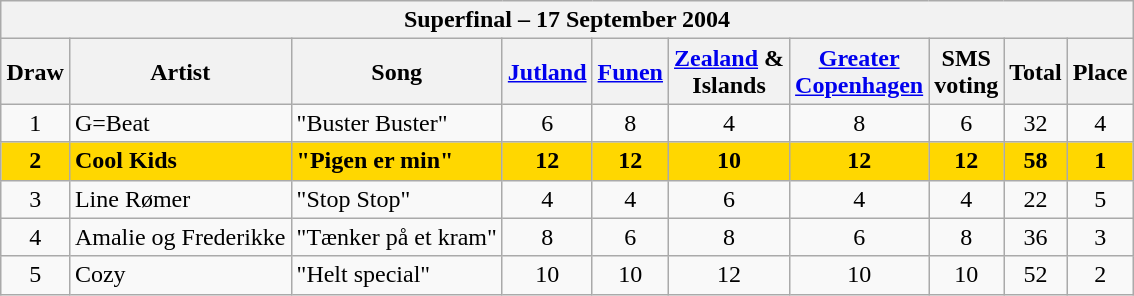<table class="sortable wikitable" style="margin: 1em auto 1em auto; text-align:center;">
<tr>
<th colspan="10"><strong>Superfinal – 17 September 2004</strong></th>
</tr>
<tr>
<th>Draw</th>
<th>Artist</th>
<th>Song</th>
<th><a href='#'>Jutland</a></th>
<th><a href='#'>Funen</a></th>
<th><a href='#'>Zealand</a> &<br>Islands</th>
<th><a href='#'>Greater<br>Copenhagen</a></th>
<th>SMS<br>voting</th>
<th>Total</th>
<th>Place</th>
</tr>
<tr>
<td>1</td>
<td style="text-align:left;">G=Beat</td>
<td style="text-align:left;">"Buster Buster"</td>
<td>6</td>
<td>8</td>
<td>4</td>
<td>8</td>
<td>6</td>
<td>32</td>
<td>4</td>
</tr>
<tr style="background: gold; font-weight: bold;">
<td>2</td>
<td style="text-align:left;">Cool Kids</td>
<td style="text-align:left;">"Pigen er min"</td>
<td>12</td>
<td>12</td>
<td>10</td>
<td>12</td>
<td>12</td>
<td>58</td>
<td>1</td>
</tr>
<tr>
<td>3</td>
<td style="text-align:left;">Line Rømer</td>
<td style="text-align:left;">"Stop Stop"</td>
<td>4</td>
<td>4</td>
<td>6</td>
<td>4</td>
<td>4</td>
<td>22</td>
<td>5</td>
</tr>
<tr>
<td>4</td>
<td style="text-align:left;">Amalie og Frederikke</td>
<td style="text-align:left;">"Tænker på et kram"</td>
<td>8</td>
<td>6</td>
<td>8</td>
<td>6</td>
<td>8</td>
<td>36</td>
<td>3</td>
</tr>
<tr>
<td>5</td>
<td style="text-align:left;">Cozy</td>
<td style="text-align:left;">"Helt special"</td>
<td>10</td>
<td>10</td>
<td>12</td>
<td>10</td>
<td>10</td>
<td>52</td>
<td>2</td>
</tr>
</table>
